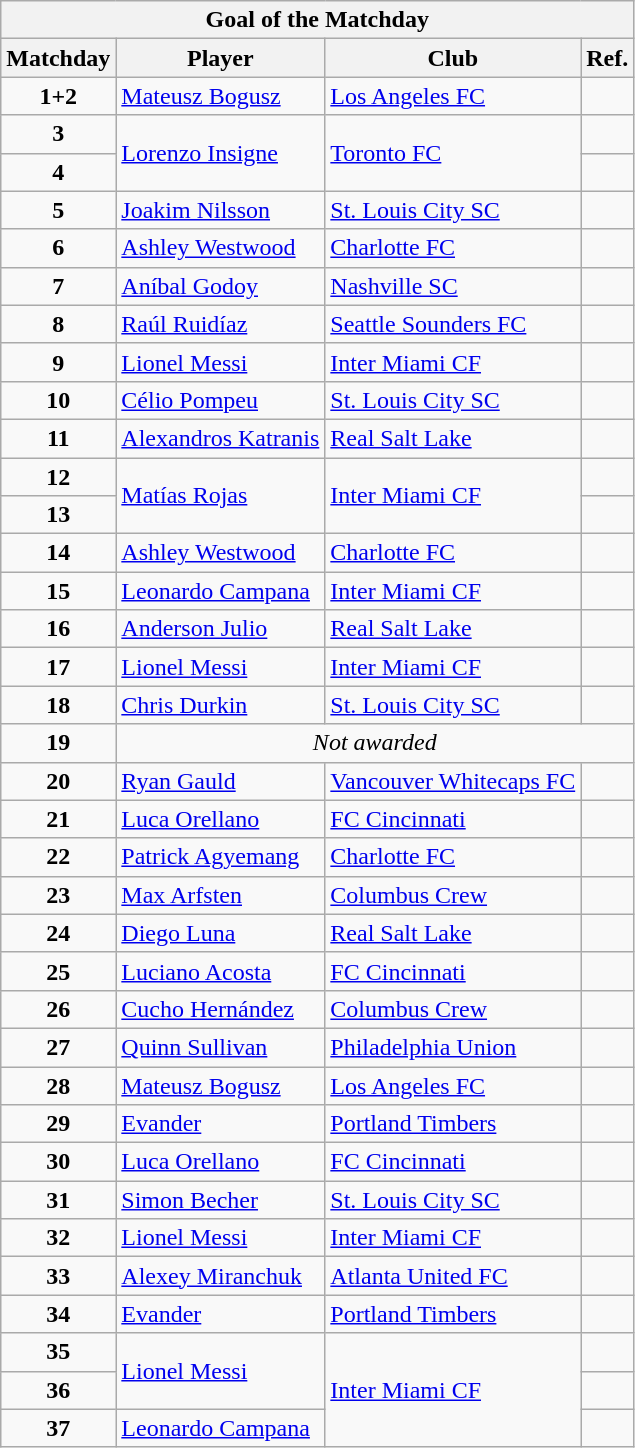<table class="wikitable collapsible collapsed">
<tr>
<th colspan="4">Goal of the Matchday</th>
</tr>
<tr>
<th>Matchday</th>
<th>Player</th>
<th>Club</th>
<th>Ref.</th>
</tr>
<tr>
<td style="text-align: center;"><strong>1+2</strong></td>
<td> <a href='#'>Mateusz Bogusz</a></td>
<td><a href='#'>Los Angeles FC</a></td>
<td></td>
</tr>
<tr>
<td style="text-align: center;"><strong>3</strong></td>
<td rowspan=2> <a href='#'>Lorenzo Insigne</a></td>
<td rowspan=2><a href='#'>Toronto FC</a></td>
<td></td>
</tr>
<tr>
<td style="text-align: center;"><strong>4</strong></td>
<td></td>
</tr>
<tr>
<td style="text-align: center;"><strong>5</strong></td>
<td> <a href='#'>Joakim Nilsson</a></td>
<td><a href='#'>St. Louis City SC</a></td>
<td></td>
</tr>
<tr>
<td style="text-align: center;"><strong>6</strong></td>
<td> <a href='#'>Ashley Westwood</a></td>
<td><a href='#'>Charlotte FC</a></td>
<td></td>
</tr>
<tr>
<td style="text-align: center;"><strong>7</strong></td>
<td> <a href='#'>Aníbal Godoy</a></td>
<td><a href='#'>Nashville SC</a></td>
<td></td>
</tr>
<tr>
<td style="text-align: center;"><strong>8</strong></td>
<td> <a href='#'>Raúl Ruidíaz</a></td>
<td><a href='#'>Seattle Sounders FC</a></td>
<td></td>
</tr>
<tr>
<td style="text-align: center;"><strong>9</strong></td>
<td> <a href='#'>Lionel Messi</a></td>
<td><a href='#'>Inter Miami CF</a></td>
<td></td>
</tr>
<tr>
<td style="text-align: center;"><strong>10</strong></td>
<td> <a href='#'>Célio Pompeu</a></td>
<td><a href='#'>St. Louis City SC</a></td>
<td></td>
</tr>
<tr>
<td style="text-align: center;"><strong>11</strong></td>
<td> <a href='#'>Alexandros Katranis</a></td>
<td><a href='#'>Real Salt Lake</a></td>
<td></td>
</tr>
<tr>
<td style="text-align: center;"><strong>12</strong></td>
<td rowspan=2> <a href='#'>Matías Rojas</a></td>
<td rowspan=2><a href='#'>Inter Miami CF</a></td>
<td></td>
</tr>
<tr>
<td style="text-align: center;"><strong>13</strong></td>
<td></td>
</tr>
<tr>
<td style="text-align: center;"><strong>14</strong></td>
<td> <a href='#'>Ashley Westwood</a></td>
<td><a href='#'>Charlotte FC</a></td>
<td></td>
</tr>
<tr>
<td style="text-align: center;"><strong>15</strong></td>
<td> <a href='#'>Leonardo Campana</a></td>
<td><a href='#'>Inter Miami CF</a></td>
<td></td>
</tr>
<tr>
<td style="text-align: center;"><strong>16</strong></td>
<td> <a href='#'>Anderson Julio</a></td>
<td><a href='#'>Real Salt Lake</a></td>
<td></td>
</tr>
<tr>
<td style="text-align: center;"><strong>17</strong></td>
<td> <a href='#'>Lionel Messi</a></td>
<td><a href='#'>Inter Miami CF</a></td>
<td></td>
</tr>
<tr>
<td style="text-align: center;"><strong>18</strong></td>
<td> <a href='#'>Chris Durkin</a></td>
<td><a href='#'>St. Louis City SC</a></td>
<td></td>
</tr>
<tr>
<td style="text-align: center;"><strong>19</strong></td>
<td colspan="3" align=center><em>Not awarded</em></td>
</tr>
<tr>
<td style="text-align: center;"><strong>20</strong></td>
<td> <a href='#'>Ryan Gauld</a></td>
<td><a href='#'>Vancouver Whitecaps FC</a></td>
<td></td>
</tr>
<tr>
<td style="text-align: center;"><strong>21</strong></td>
<td> <a href='#'>Luca Orellano</a></td>
<td><a href='#'>FC Cincinnati</a></td>
<td></td>
</tr>
<tr>
<td style="text-align: center;"><strong>22</strong></td>
<td> <a href='#'>Patrick Agyemang</a></td>
<td><a href='#'>Charlotte FC</a></td>
<td></td>
</tr>
<tr>
<td style="text-align: center;"><strong>23</strong></td>
<td> <a href='#'>Max Arfsten</a></td>
<td><a href='#'>Columbus Crew</a></td>
<td></td>
</tr>
<tr>
<td style="text-align: center;"><strong>24</strong></td>
<td> <a href='#'>Diego Luna</a></td>
<td><a href='#'>Real Salt Lake</a></td>
<td></td>
</tr>
<tr>
<td style="text-align: center;"><strong>25</strong></td>
<td> <a href='#'>Luciano Acosta</a></td>
<td><a href='#'>FC Cincinnati</a></td>
<td></td>
</tr>
<tr>
<td style="text-align: center;"><strong>26</strong></td>
<td> <a href='#'>Cucho Hernández</a></td>
<td><a href='#'>Columbus Crew</a></td>
<td></td>
</tr>
<tr>
<td style="text-align: center;"><strong>27</strong></td>
<td> <a href='#'>Quinn Sullivan</a></td>
<td><a href='#'>Philadelphia Union</a></td>
<td></td>
</tr>
<tr>
<td style="text-align: center;"><strong>28</strong></td>
<td> <a href='#'>Mateusz Bogusz</a></td>
<td><a href='#'>Los Angeles FC</a></td>
<td></td>
</tr>
<tr>
<td style="text-align: center;"><strong>29</strong></td>
<td> <a href='#'>Evander</a></td>
<td><a href='#'>Portland Timbers</a></td>
<td></td>
</tr>
<tr>
<td style="text-align: center;"><strong>30</strong></td>
<td> <a href='#'>Luca Orellano</a></td>
<td><a href='#'>FC Cincinnati</a></td>
<td></td>
</tr>
<tr>
<td style="text-align: center;"><strong>31</strong></td>
<td> <a href='#'>Simon Becher</a></td>
<td><a href='#'>St. Louis City SC</a></td>
<td></td>
</tr>
<tr>
<td style="text-align: center;"><strong>32</strong></td>
<td> <a href='#'>Lionel Messi</a></td>
<td><a href='#'>Inter Miami CF</a></td>
<td></td>
</tr>
<tr>
<td style="text-align: center;"><strong>33</strong></td>
<td> <a href='#'>Alexey Miranchuk</a></td>
<td><a href='#'>Atlanta United FC</a></td>
<td></td>
</tr>
<tr>
<td style="text-align: center;"><strong>34</strong></td>
<td> <a href='#'>Evander</a></td>
<td><a href='#'>Portland Timbers</a></td>
<td></td>
</tr>
<tr>
<td style="text-align: center;"><strong>35</strong></td>
<td rowspan=2> <a href='#'>Lionel Messi</a></td>
<td rowspan=3><a href='#'>Inter Miami CF</a></td>
<td></td>
</tr>
<tr>
<td style="text-align: center;"><strong>36</strong></td>
<td></td>
</tr>
<tr>
<td style="text-align: center;"><strong>37</strong></td>
<td> <a href='#'>Leonardo Campana</a></td>
<td></td>
</tr>
</table>
